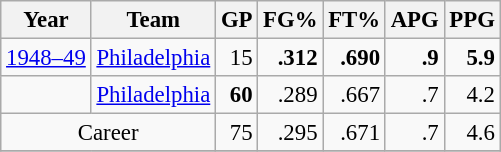<table class="wikitable sortable" style="font-size:95%; text-align:right;">
<tr>
<th>Year</th>
<th>Team</th>
<th>GP</th>
<th>FG%</th>
<th>FT%</th>
<th>APG</th>
<th>PPG</th>
</tr>
<tr>
<td style="text-align:left;"><a href='#'>1948–49</a></td>
<td style="text-align:left;"><a href='#'>Philadelphia</a></td>
<td>15</td>
<td><strong>.312</strong></td>
<td><strong>.690</strong></td>
<td><strong>.9</strong></td>
<td><strong>5.9</strong></td>
</tr>
<tr>
<td style="text-align:left;"></td>
<td style="text-align:left;"><a href='#'>Philadelphia</a></td>
<td><strong>60</strong></td>
<td>.289</td>
<td>.667</td>
<td>.7</td>
<td>4.2</td>
</tr>
<tr>
<td style="text-align:center;" colspan="2">Career</td>
<td>75</td>
<td>.295</td>
<td>.671</td>
<td>.7</td>
<td>4.6</td>
</tr>
<tr>
</tr>
</table>
